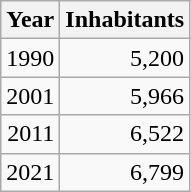<table cellspacing="0" cellpadding="0">
<tr>
<td valign="top"><br><table class="wikitable sortable zebra hintergrundfarbe5">
<tr>
<th>Year</th>
<th>Inhabitants</th>
</tr>
<tr align="right">
<td>1990</td>
<td>5,200</td>
</tr>
<tr align="right">
<td>2001</td>
<td>5,966</td>
</tr>
<tr align="right">
<td>2011</td>
<td>6,522</td>
</tr>
<tr align="right">
<td>2021</td>
<td>6,799</td>
</tr>
</table>
</td>
</tr>
</table>
